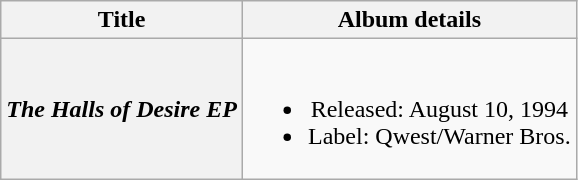<table class="wikitable plainrowheaders" style="text-align:center;">
<tr>
<th scope="col" rowspan="1">Title</th>
<th scope="col" rowspan="1">Album details</th>
</tr>
<tr>
<th scope="row"><em>The Halls of Desire EP</em></th>
<td><br><ul><li>Released: August 10, 1994</li><li>Label: Qwest/Warner Bros.</li></ul></td>
</tr>
</table>
